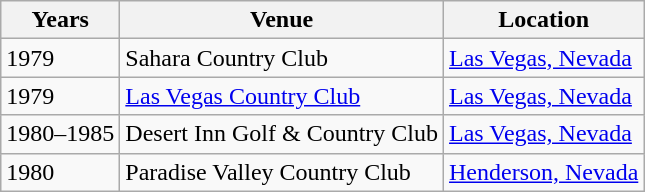<table class=wikitable>
<tr>
<th>Years</th>
<th>Venue</th>
<th>Location</th>
</tr>
<tr>
<td>1979</td>
<td>Sahara Country Club</td>
<td><a href='#'>Las Vegas, Nevada</a></td>
</tr>
<tr>
<td>1979</td>
<td><a href='#'>Las Vegas Country Club</a></td>
<td><a href='#'>Las Vegas, Nevada</a></td>
</tr>
<tr>
<td>1980–1985</td>
<td>Desert Inn Golf & Country Club</td>
<td><a href='#'>Las Vegas, Nevada</a></td>
</tr>
<tr>
<td>1980</td>
<td>Paradise Valley Country Club</td>
<td><a href='#'>Henderson, Nevada</a></td>
</tr>
</table>
